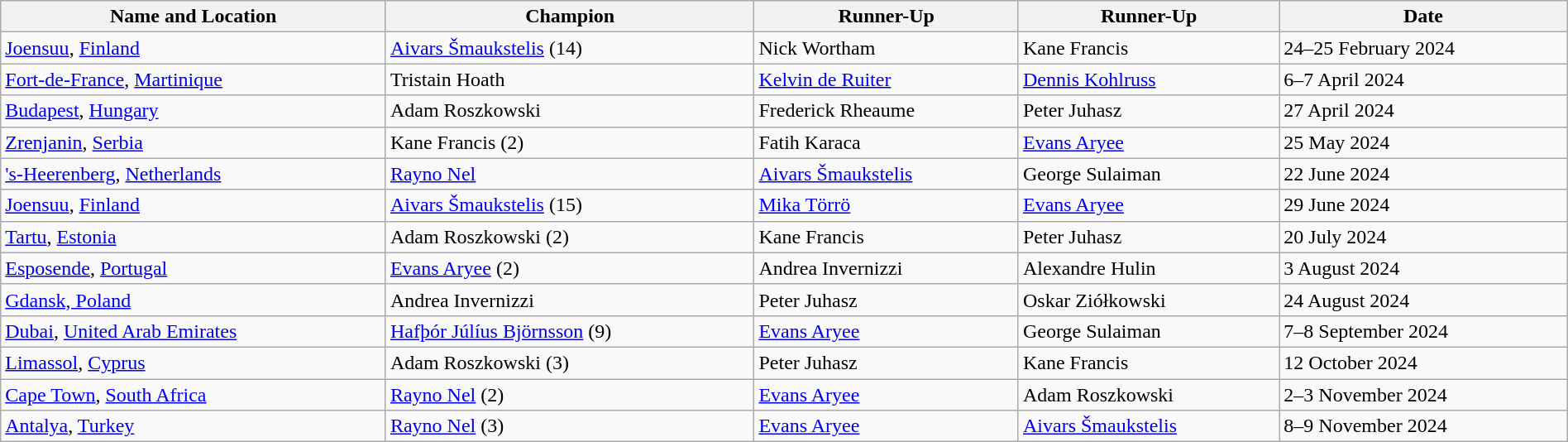<table class="wikitable" style="display: inline-table;width: 100%;">
<tr>
<th scope="col">Name and Location</th>
<th scope="col">Champion</th>
<th scope="col">Runner-Up</th>
<th scope="col">Runner-Up</th>
<th scope="col">Date</th>
</tr>
<tr>
<td> <a href='#'>Joensuu</a>, <a href='#'>Finland</a><br> </td>
<td> <a href='#'>Aivars Šmaukstelis</a> (14)</td>
<td> Nick Wortham</td>
<td> Kane Francis</td>
<td>24–25 February 2024</td>
</tr>
<tr>
<td> <a href='#'>Fort-de-France</a>, <a href='#'>Martinique</a><br> </td>
<td> Tristain Hoath</td>
<td> <a href='#'>Kelvin de Ruiter</a></td>
<td> <a href='#'>Dennis Kohlruss</a></td>
<td>6–7 April 2024</td>
</tr>
<tr>
<td> <a href='#'>Budapest</a>, <a href='#'>Hungary</a><br> </td>
<td> Adam Roszkowski</td>
<td> Frederick Rheaume</td>
<td> Peter Juhasz</td>
<td>27 April 2024</td>
</tr>
<tr>
<td> <a href='#'>Zrenjanin</a>, <a href='#'>Serbia</a><br> </td>
<td> Kane Francis (2)</td>
<td> Fatih Karaca</td>
<td> <a href='#'>Evans Aryee</a></td>
<td>25 May 2024</td>
</tr>
<tr>
<td> <a href='#'>'s-Heerenberg</a>, <a href='#'>Netherlands</a><br> </td>
<td> <a href='#'>Rayno Nel</a></td>
<td> <a href='#'>Aivars Šmaukstelis</a></td>
<td> George Sulaiman</td>
<td>22 June 2024</td>
</tr>
<tr>
<td> <a href='#'>Joensuu</a>, <a href='#'>Finland</a><br> </td>
<td> <a href='#'>Aivars Šmaukstelis</a> (15)</td>
<td> <a href='#'>Mika Törrö</a></td>
<td> <a href='#'>Evans Aryee</a></td>
<td>29 June 2024</td>
</tr>
<tr>
<td> <a href='#'>Tartu</a>, <a href='#'>Estonia</a><br> </td>
<td> Adam Roszkowski (2)</td>
<td> Kane Francis</td>
<td> Peter Juhasz</td>
<td>20 July 2024</td>
</tr>
<tr>
<td> <a href='#'>Esposende</a>, <a href='#'>Portugal</a> </td>
<td> <a href='#'>Evans Aryee</a> (2)</td>
<td> Andrea Invernizzi</td>
<td> Alexandre Hulin</td>
<td>3 August 2024</td>
</tr>
<tr>
<td> <a href='#'>Gdansk, Poland</a><br> </td>
<td> Andrea Invernizzi</td>
<td> Peter Juhasz</td>
<td> Oskar Ziółkowski</td>
<td>24 August 2024</td>
</tr>
<tr>
<td> <a href='#'>Dubai</a>, <a href='#'>United Arab Emirates</a><br> </td>
<td> <a href='#'>Hafþór Júlíus Björnsson</a> (9)</td>
<td> <a href='#'>Evans Aryee</a></td>
<td> George Sulaiman</td>
<td>7–8 September 2024</td>
</tr>
<tr>
<td> <a href='#'>Limassol</a>, <a href='#'>Cyprus</a><br> </td>
<td> Adam Roszkowski (3)</td>
<td> Peter Juhasz</td>
<td> Kane Francis</td>
<td>12 October 2024</td>
</tr>
<tr>
<td> <a href='#'>Cape Town</a>, <a href='#'>South Africa</a><br> </td>
<td> <a href='#'>Rayno Nel</a> (2)</td>
<td> <a href='#'>Evans Aryee</a></td>
<td> Adam Roszkowski</td>
<td>2–3 November 2024</td>
</tr>
<tr>
<td> <a href='#'>Antalya</a>, <a href='#'>Turkey</a><br> </td>
<td> <a href='#'>Rayno Nel</a> (3)</td>
<td> <a href='#'>Evans Aryee</a></td>
<td> <a href='#'>Aivars Šmaukstelis</a></td>
<td>8–9 November 2024</td>
</tr>
</table>
